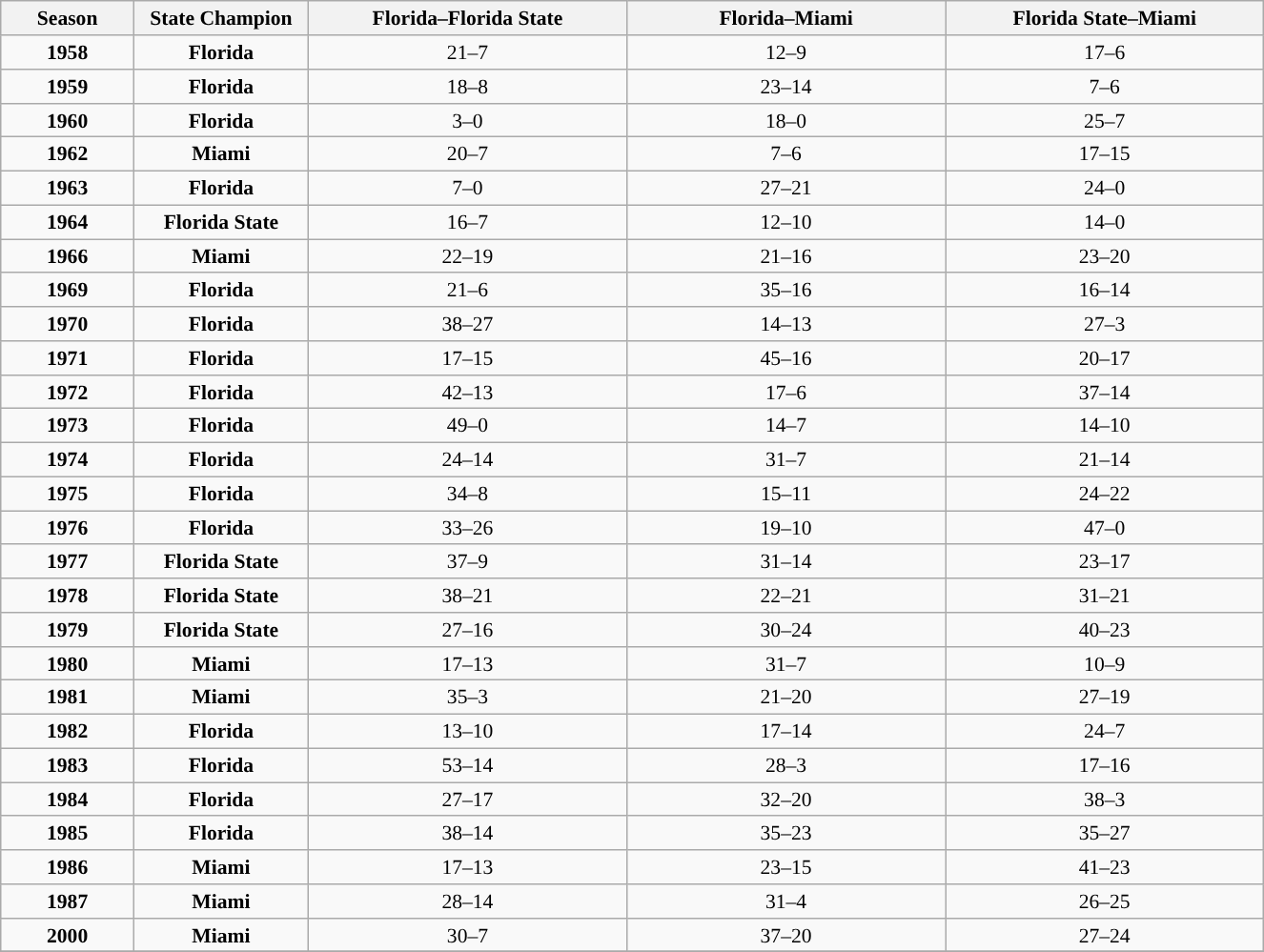<table class="wikitable" style="font-size: 90%; text-align:center; float:left; margin-right:1em;">
<tr>
<th style="width:6em">Season</th>
<th style="width:8em">State Champion</th>
<th style="width:15em">Florida–Florida State</th>
<th style="width:15em">Florida–Miami</th>
<th style="width:15em">Florida State–Miami</th>
</tr>
<tr>
<td><strong>1958</strong></td>
<td><strong>Florida</strong></td>
<td>21–7</td>
<td>12–9</td>
<td>17–6</td>
</tr>
<tr>
<td><strong>1959</strong></td>
<td><strong>Florida</strong></td>
<td>18–8</td>
<td>23–14</td>
<td>7–6</td>
</tr>
<tr>
<td><strong>1960</strong></td>
<td><strong>Florida</strong></td>
<td>3–0</td>
<td>18–0</td>
<td>25–7</td>
</tr>
<tr>
<td><strong>1962</strong></td>
<td><strong>Miami</strong></td>
<td>20–7</td>
<td>7–6</td>
<td>17–15</td>
</tr>
<tr>
<td><strong>1963</strong></td>
<td><strong>Florida</strong></td>
<td>7–0</td>
<td>27–21</td>
<td>24–0</td>
</tr>
<tr>
<td><strong>1964</strong></td>
<td><strong>Florida State</strong></td>
<td>16–7</td>
<td>12–10</td>
<td>14–0</td>
</tr>
<tr>
<td><strong>1966</strong></td>
<td><strong>Miami</strong></td>
<td>22–19</td>
<td>21–16</td>
<td>23–20</td>
</tr>
<tr>
<td><strong>1969</strong></td>
<td><strong>Florida</strong></td>
<td>21–6</td>
<td>35–16</td>
<td>16–14</td>
</tr>
<tr>
<td><strong>1970</strong></td>
<td><strong>Florida</strong></td>
<td>38–27</td>
<td>14–13</td>
<td>27–3</td>
</tr>
<tr>
<td><strong>1971</strong></td>
<td><strong>Florida</strong></td>
<td>17–15</td>
<td>45–16</td>
<td>20–17</td>
</tr>
<tr>
<td><strong>1972</strong></td>
<td><strong>Florida</strong></td>
<td>42–13</td>
<td>17–6</td>
<td>37–14</td>
</tr>
<tr>
<td><strong>1973</strong></td>
<td><strong>Florida</strong></td>
<td>49–0</td>
<td>14–7</td>
<td>14–10</td>
</tr>
<tr>
<td><strong>1974</strong></td>
<td><strong>Florida</strong></td>
<td>24–14</td>
<td>31–7</td>
<td>21–14</td>
</tr>
<tr>
<td><strong>1975</strong></td>
<td><strong>Florida</strong></td>
<td>34–8</td>
<td>15–11</td>
<td>24–22</td>
</tr>
<tr>
<td><strong>1976</strong></td>
<td><strong>Florida</strong></td>
<td>33–26</td>
<td>19–10</td>
<td>47–0</td>
</tr>
<tr>
<td><strong>1977</strong></td>
<td><strong>Florida State</strong></td>
<td>37–9</td>
<td>31–14</td>
<td>23–17</td>
</tr>
<tr>
<td><strong>1978</strong></td>
<td><strong>Florida State</strong></td>
<td>38–21</td>
<td>22–21</td>
<td>31–21</td>
</tr>
<tr>
<td><strong>1979</strong></td>
<td><strong>Florida State</strong></td>
<td>27–16</td>
<td>30–24</td>
<td>40–23</td>
</tr>
<tr>
<td><strong>1980</strong></td>
<td><strong>Miami</strong></td>
<td>17–13</td>
<td>31–7</td>
<td>10–9</td>
</tr>
<tr>
<td><strong>1981</strong></td>
<td><strong>Miami</strong></td>
<td>35–3</td>
<td>21–20</td>
<td>27–19</td>
</tr>
<tr>
<td><strong>1982</strong></td>
<td><strong>Florida</strong></td>
<td>13–10</td>
<td>17–14</td>
<td>24–7</td>
</tr>
<tr>
<td><strong>1983</strong></td>
<td><strong>Florida</strong></td>
<td>53–14</td>
<td>28–3</td>
<td>17–16</td>
</tr>
<tr>
<td><strong>1984</strong></td>
<td><strong>Florida</strong></td>
<td>27–17</td>
<td>32–20</td>
<td>38–3</td>
</tr>
<tr>
<td><strong>1985</strong></td>
<td><strong>Florida</strong></td>
<td>38–14</td>
<td>35–23</td>
<td>35–27</td>
</tr>
<tr>
<td><strong>1986</strong></td>
<td><strong>Miami</strong></td>
<td>17–13</td>
<td>23–15</td>
<td>41–23</td>
</tr>
<tr>
<td><strong>1987</strong></td>
<td><strong>Miami</strong></td>
<td>28–14</td>
<td>31–4</td>
<td>26–25</td>
</tr>
<tr>
<td><strong>2000</strong></td>
<td><strong>Miami</strong></td>
<td>30–7</td>
<td>37–20</td>
<td>27–24</td>
</tr>
<tr>
</tr>
</table>
